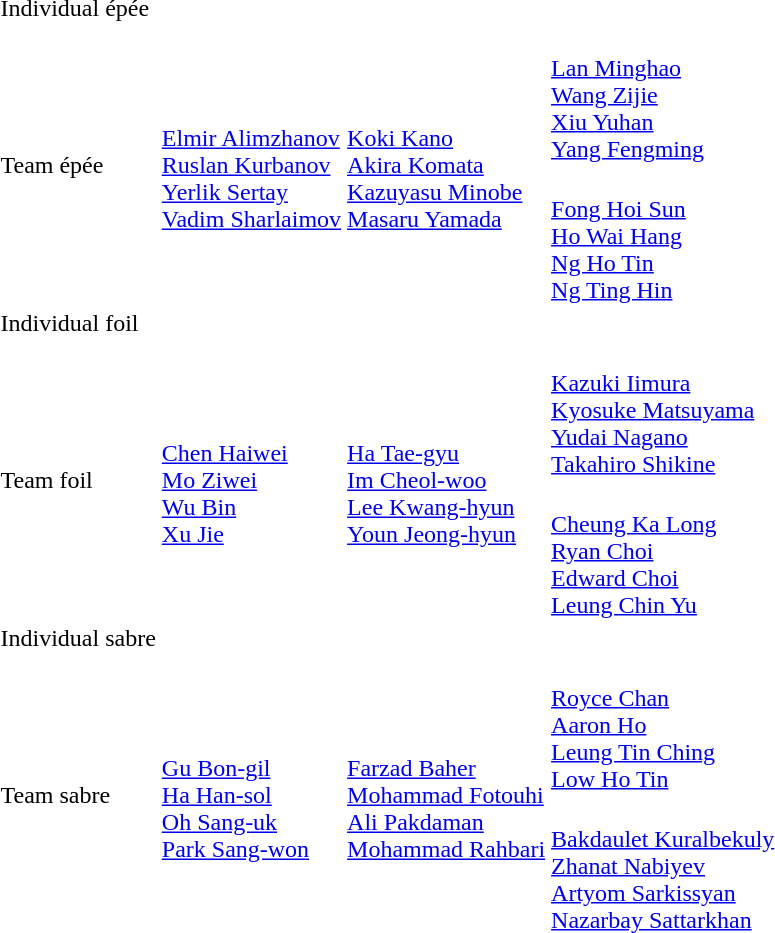<table>
<tr>
<td rowspan=2>Individual épée</td>
<td rowspan=2></td>
<td rowspan=2></td>
<td></td>
</tr>
<tr>
<td></td>
</tr>
<tr>
<td rowspan=2>Team épée</td>
<td rowspan=2><br><a href='#'>Elmir Alimzhanov</a><br><a href='#'>Ruslan Kurbanov</a><br><a href='#'>Yerlik Sertay</a><br><a href='#'>Vadim Sharlaimov</a></td>
<td rowspan=2><br><a href='#'>Koki Kano</a><br><a href='#'>Akira Komata</a><br><a href='#'>Kazuyasu Minobe</a><br><a href='#'>Masaru Yamada</a></td>
<td><br><a href='#'>Lan Minghao</a><br><a href='#'>Wang Zijie</a><br><a href='#'>Xiu Yuhan</a><br><a href='#'>Yang Fengming</a></td>
</tr>
<tr>
<td><br><a href='#'>Fong Hoi Sun</a><br><a href='#'>Ho Wai Hang</a><br><a href='#'>Ng Ho Tin</a><br><a href='#'>Ng Ting Hin</a></td>
</tr>
<tr>
<td rowspan=2>Individual foil</td>
<td rowspan=2></td>
<td rowspan=2></td>
<td></td>
</tr>
<tr>
<td></td>
</tr>
<tr>
<td rowspan=2>Team foil</td>
<td rowspan=2><br><a href='#'>Chen Haiwei</a><br><a href='#'>Mo Ziwei</a><br><a href='#'>Wu Bin</a><br><a href='#'>Xu Jie</a></td>
<td rowspan=2><br><a href='#'>Ha Tae-gyu</a><br><a href='#'>Im Cheol-woo</a><br><a href='#'>Lee Kwang-hyun</a><br><a href='#'>Youn Jeong-hyun</a></td>
<td><br><a href='#'>Kazuki Iimura</a><br><a href='#'>Kyosuke Matsuyama</a><br><a href='#'>Yudai Nagano</a><br><a href='#'>Takahiro Shikine</a></td>
</tr>
<tr>
<td><br><a href='#'>Cheung Ka Long</a><br><a href='#'>Ryan Choi</a><br><a href='#'>Edward Choi</a><br><a href='#'>Leung Chin Yu</a></td>
</tr>
<tr>
<td rowspan=2>Individual sabre</td>
<td rowspan=2></td>
<td rowspan=2></td>
<td></td>
</tr>
<tr>
<td></td>
</tr>
<tr>
<td rowspan=2>Team sabre</td>
<td rowspan=2><br><a href='#'>Gu Bon-gil</a><br><a href='#'>Ha Han-sol</a><br><a href='#'>Oh Sang-uk</a><br><a href='#'>Park Sang-won</a></td>
<td rowspan=2><br><a href='#'>Farzad Baher</a><br><a href='#'>Mohammad Fotouhi</a><br><a href='#'>Ali Pakdaman</a><br><a href='#'>Mohammad Rahbari</a></td>
<td><br><a href='#'>Royce Chan</a><br><a href='#'>Aaron Ho</a><br><a href='#'>Leung Tin Ching</a><br><a href='#'>Low Ho Tin</a></td>
</tr>
<tr>
<td><br><a href='#'>Bakdaulet Kuralbekuly</a><br><a href='#'>Zhanat Nabiyev</a><br><a href='#'>Artyom Sarkissyan</a><br><a href='#'>Nazarbay Sattarkhan</a></td>
</tr>
</table>
